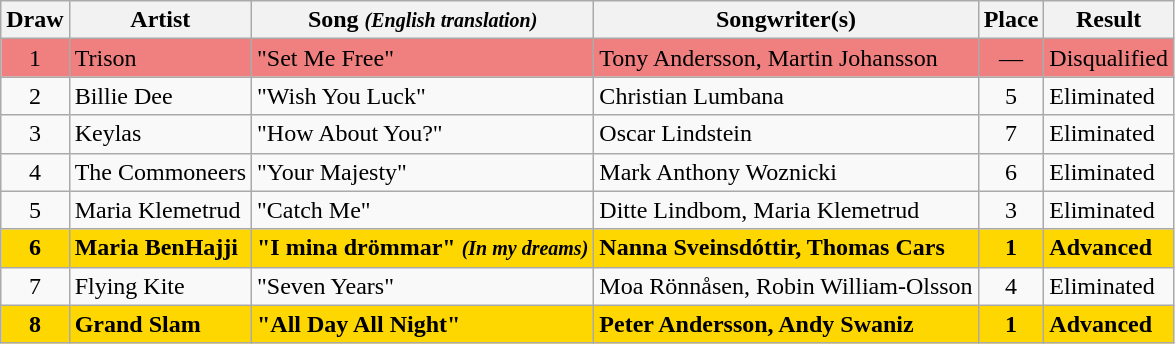<table class="wikitable">
<tr>
<th>Draw</th>
<th>Artist</th>
<th>Song <small><em>(English translation)</em></small></th>
<th>Songwriter(s)</th>
<th>Place</th>
<th>Result</th>
</tr>
<tr bgcolor="#F08080">
<td align="center">1</td>
<td>Trison</td>
<td>"Set Me Free"</td>
<td>Tony Andersson, Martin Johansson</td>
<td align="center">—</td>
<td>Disqualified</td>
</tr>
<tr>
<td align="center">2</td>
<td>Billie Dee</td>
<td>"Wish You Luck"</td>
<td>Christian Lumbana</td>
<td align="center">5</td>
<td>Eliminated</td>
</tr>
<tr>
<td align="center">3</td>
<td>Keylas</td>
<td>"How About You?"</td>
<td>Oscar Lindstein</td>
<td align="center">7</td>
<td>Eliminated</td>
</tr>
<tr>
<td align="center">4</td>
<td>The Commoneers</td>
<td>"Your Majesty"</td>
<td>Mark Anthony Woznicki</td>
<td align="center">6</td>
<td>Eliminated</td>
</tr>
<tr>
<td align="center">5</td>
<td>Maria Klemetrud</td>
<td>"Catch Me"</td>
<td>Ditte Lindbom, Maria Klemetrud</td>
<td align="center">3</td>
<td>Eliminated</td>
</tr>
<tr style="font-weight:bold;background:gold;">
<td align="center"><strong>6</strong></td>
<td><strong>Maria BenHajji</strong></td>
<td><strong>"I mina drömmar" <small><em>(In my dreams)</em></small></strong></td>
<td><strong>Nanna Sveinsdóttir, Thomas Cars</strong></td>
<td align="center"><strong>1</strong></td>
<td>Advanced</td>
</tr>
<tr>
<td align="center">7</td>
<td>Flying Kite</td>
<td>"Seven Years"</td>
<td>Moa Rönnåsen, Robin William-Olsson</td>
<td align="center">4</td>
<td>Eliminated</td>
</tr>
<tr style="font-weight:bold;background:gold;">
<td align="center"><strong>8</strong></td>
<td><strong>Grand Slam</strong></td>
<td><strong>"All Day All Night"</strong></td>
<td><strong>Peter Andersson, Andy Swaniz</strong></td>
<td align="center"><strong>1</strong></td>
<td>Advanced</td>
</tr>
</table>
